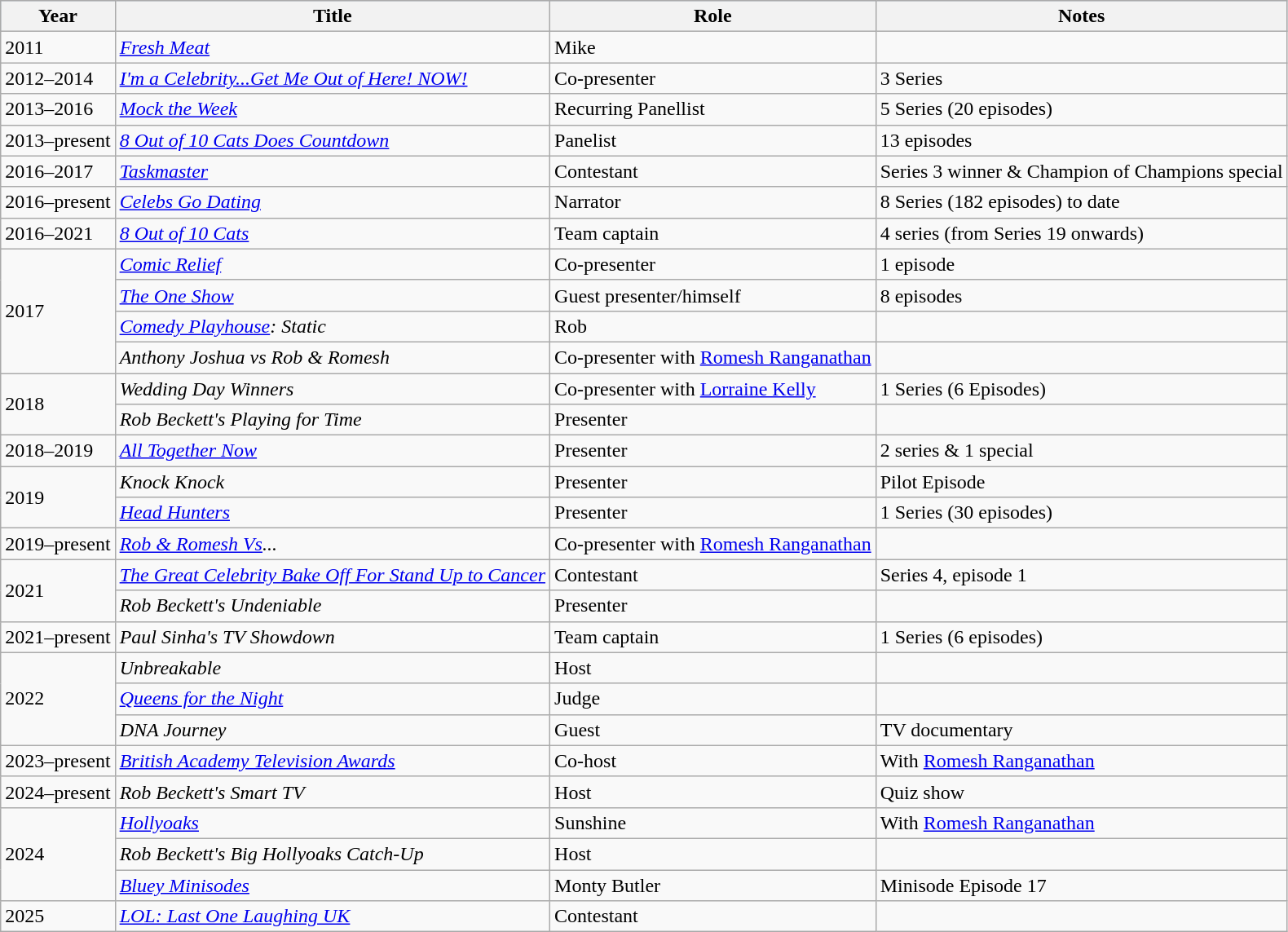<table class="wikitable">
<tr style="background:#b0c4de; text-align:center;">
<th>Year</th>
<th>Title</th>
<th>Role</th>
<th>Notes</th>
</tr>
<tr>
<td>2011</td>
<td><em><a href='#'>Fresh Meat</a></em></td>
<td>Mike</td>
<td></td>
</tr>
<tr>
<td>2012–2014</td>
<td><em><a href='#'>I'm a Celebrity...Get Me Out of Here! NOW!</a></em></td>
<td>Co-presenter</td>
<td>3 Series</td>
</tr>
<tr>
<td>2013–2016</td>
<td><em><a href='#'>Mock the Week</a></em></td>
<td>Recurring Panellist</td>
<td>5 Series (20 episodes)</td>
</tr>
<tr>
<td>2013–present</td>
<td><em><a href='#'>8 Out of 10 Cats Does Countdown</a></em></td>
<td>Panelist</td>
<td>13 episodes</td>
</tr>
<tr>
<td>2016–2017</td>
<td><em><a href='#'>Taskmaster</a></em></td>
<td>Contestant</td>
<td>Series 3 winner & Champion of Champions special</td>
</tr>
<tr>
<td>2016–present</td>
<td><em><a href='#'>Celebs Go Dating</a></em></td>
<td>Narrator</td>
<td>8 Series (182 episodes) to date</td>
</tr>
<tr>
<td>2016–2021</td>
<td><em><a href='#'>8 Out of 10 Cats</a></em></td>
<td>Team captain</td>
<td>4 series (from Series 19 onwards)</td>
</tr>
<tr>
<td rowspan="4">2017</td>
<td><em><a href='#'>Comic Relief</a></em></td>
<td>Co-presenter</td>
<td>1 episode</td>
</tr>
<tr>
<td><em><a href='#'>The One Show</a></em></td>
<td>Guest presenter/himself</td>
<td>8 episodes</td>
</tr>
<tr>
<td><em><a href='#'>Comedy Playhouse</a>: Static</em></td>
<td>Rob</td>
</tr>
<tr>
<td><em>Anthony Joshua vs Rob & Romesh</em></td>
<td>Co-presenter with <a href='#'>Romesh Ranganathan</a></td>
<td></td>
</tr>
<tr>
<td rowspan="2">2018</td>
<td><em>Wedding Day Winners</em></td>
<td>Co-presenter with <a href='#'>Lorraine Kelly</a></td>
<td>1 Series (6 Episodes)</td>
</tr>
<tr>
<td><em>Rob Beckett's Playing for Time</em></td>
<td>Presenter</td>
<td></td>
</tr>
<tr>
<td>2018–2019</td>
<td><em><a href='#'>All Together Now</a></em></td>
<td>Presenter</td>
<td>2 series & 1 special</td>
</tr>
<tr>
<td rowspan="2">2019</td>
<td><em>Knock Knock</em></td>
<td>Presenter</td>
<td>Pilot Episode</td>
</tr>
<tr>
<td><em><a href='#'>Head Hunters</a></em></td>
<td>Presenter</td>
<td>1 Series (30 episodes)</td>
</tr>
<tr>
<td>2019–present</td>
<td><em><a href='#'>Rob & Romesh Vs</a>...</em></td>
<td>Co-presenter with <a href='#'>Romesh Ranganathan</a></td>
<td></td>
</tr>
<tr>
<td rowspan="2">2021</td>
<td><em><a href='#'>The Great Celebrity Bake Off For Stand Up to Cancer</a></em></td>
<td>Contestant</td>
<td>Series 4, episode 1</td>
</tr>
<tr>
<td><em>Rob Beckett's Undeniable</em></td>
<td>Presenter</td>
<td></td>
</tr>
<tr>
<td>2021–present</td>
<td><em>Paul Sinha's TV Showdown</em></td>
<td>Team captain</td>
<td>1 Series (6 episodes)</td>
</tr>
<tr>
<td rowspan="3">2022</td>
<td><em>Unbreakable</em></td>
<td>Host</td>
<td></td>
</tr>
<tr>
<td><em><a href='#'>Queens for the Night</a></em></td>
<td>Judge</td>
<td></td>
</tr>
<tr>
<td><em>DNA Journey</em></td>
<td>Guest</td>
<td>TV documentary</td>
</tr>
<tr>
<td>2023–present</td>
<td><em><a href='#'>British Academy Television Awards</a></em></td>
<td>Co-host</td>
<td>With <a href='#'>Romesh Ranganathan</a></td>
</tr>
<tr>
<td>2024–present</td>
<td><em>Rob Beckett's Smart TV</em></td>
<td>Host</td>
<td>Quiz show</td>
</tr>
<tr>
<td rowspan="3">2024</td>
<td><em><a href='#'>Hollyoaks</a></em></td>
<td>Sunshine</td>
<td>With <a href='#'>Romesh Ranganathan</a></td>
</tr>
<tr>
<td><em>Rob Beckett's Big Hollyoaks Catch-Up</em></td>
<td>Host</td>
<td></td>
</tr>
<tr>
<td><em><a href='#'>Bluey Minisodes</a></em></td>
<td>Monty Butler</td>
<td>Minisode Episode 17</td>
</tr>
<tr>
<td>2025</td>
<td><em><a href='#'>LOL: Last One Laughing UK</a></em></td>
<td>Contestant</td>
<td></td>
</tr>
</table>
